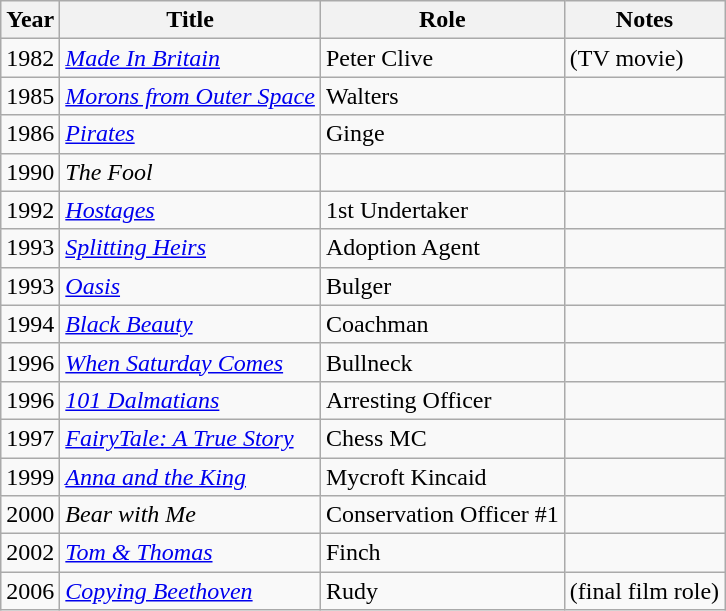<table class="wikitable">
<tr>
<th>Year</th>
<th>Title</th>
<th>Role</th>
<th>Notes</th>
</tr>
<tr>
<td>1982</td>
<td><em><a href='#'>Made In Britain</a></em></td>
<td>Peter Clive</td>
<td>(TV movie)</td>
</tr>
<tr>
<td>1985</td>
<td><em><a href='#'>Morons from Outer Space</a></em></td>
<td>Walters</td>
<td></td>
</tr>
<tr>
<td>1986</td>
<td><em><a href='#'>Pirates</a></em></td>
<td>Ginge</td>
<td></td>
</tr>
<tr>
<td>1990</td>
<td><em>The Fool</em></td>
<td></td>
<td></td>
</tr>
<tr>
<td>1992</td>
<td><em><a href='#'>Hostages</a></em></td>
<td>1st Undertaker</td>
<td></td>
</tr>
<tr>
<td>1993</td>
<td><em><a href='#'>Splitting Heirs</a></em></td>
<td>Adoption Agent</td>
<td></td>
</tr>
<tr>
<td>1993</td>
<td><em><a href='#'>Oasis</a></em></td>
<td>Bulger</td>
<td></td>
</tr>
<tr>
<td>1994</td>
<td><em><a href='#'>Black Beauty</a></em></td>
<td>Coachman</td>
<td></td>
</tr>
<tr>
<td>1996</td>
<td><em><a href='#'>When Saturday Comes</a></em></td>
<td>Bullneck</td>
<td></td>
</tr>
<tr>
<td>1996</td>
<td><em><a href='#'>101 Dalmatians</a></em></td>
<td>Arresting Officer</td>
<td></td>
</tr>
<tr>
<td>1997</td>
<td><em><a href='#'>FairyTale: A True Story</a></em></td>
<td>Chess MC</td>
<td></td>
</tr>
<tr>
<td>1999</td>
<td><em><a href='#'>Anna and the King</a></em></td>
<td>Mycroft Kincaid</td>
<td></td>
</tr>
<tr>
<td>2000</td>
<td><em>Bear with Me</em></td>
<td>Conservation Officer #1</td>
<td></td>
</tr>
<tr>
<td>2002</td>
<td><em><a href='#'>Tom & Thomas</a></em></td>
<td>Finch</td>
<td></td>
</tr>
<tr>
<td>2006</td>
<td><em><a href='#'>Copying Beethoven</a></em></td>
<td>Rudy</td>
<td>(final film role)</td>
</tr>
</table>
